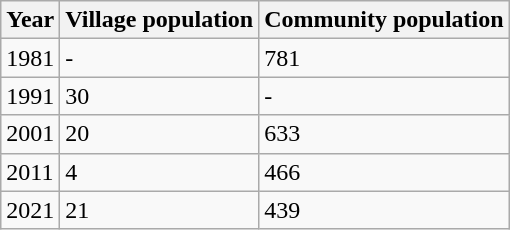<table class="wikitable">
<tr>
<th>Year</th>
<th>Village population</th>
<th>Community population</th>
</tr>
<tr>
<td>1981</td>
<td>-</td>
<td>781</td>
</tr>
<tr>
<td>1991</td>
<td>30</td>
<td>-</td>
</tr>
<tr>
<td>2001</td>
<td>20</td>
<td>633</td>
</tr>
<tr>
<td>2011</td>
<td>4</td>
<td>466</td>
</tr>
<tr>
<td>2021</td>
<td>21</td>
<td>439</td>
</tr>
</table>
